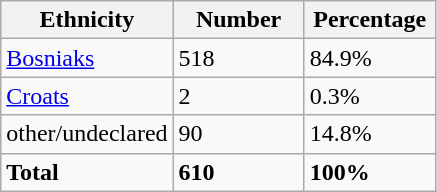<table class="wikitable">
<tr>
<th width="100px">Ethnicity</th>
<th width="80px">Number</th>
<th width="80px">Percentage</th>
</tr>
<tr>
<td><a href='#'>Bosniaks</a></td>
<td>518</td>
<td>84.9%</td>
</tr>
<tr>
<td><a href='#'>Croats</a></td>
<td>2</td>
<td>0.3%</td>
</tr>
<tr>
<td>other/undeclared</td>
<td>90</td>
<td>14.8%</td>
</tr>
<tr>
<td><strong>Total</strong></td>
<td><strong>610</strong></td>
<td><strong>100%</strong></td>
</tr>
</table>
